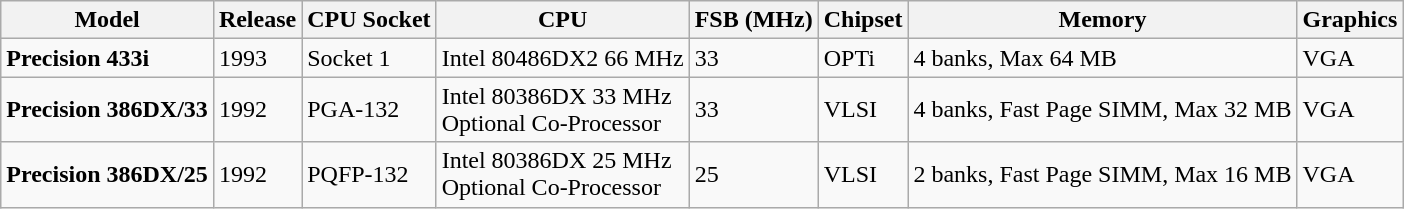<table class="wikitable">
<tr>
<th>Model</th>
<th>Release</th>
<th>CPU Socket</th>
<th>CPU</th>
<th>FSB (MHz)</th>
<th>Chipset</th>
<th>Memory</th>
<th>Graphics</th>
</tr>
<tr>
<td><strong>Precision 433i</strong></td>
<td>1993</td>
<td>Socket 1</td>
<td>Intel 80486DX2 66 MHz</td>
<td>33</td>
<td>OPTi</td>
<td>4 banks, Max 64 MB</td>
<td>VGA</td>
</tr>
<tr>
<td><strong>Precision 386DX/33</strong></td>
<td>1992</td>
<td>PGA-132</td>
<td>Intel 80386DX 33 MHz<br>Optional Co-Processor</td>
<td>33</td>
<td>VLSI</td>
<td>4 banks, Fast Page SIMM, Max 32 MB</td>
<td>VGA</td>
</tr>
<tr>
<td><strong>Precision 386DX/25</strong></td>
<td>1992</td>
<td>PQFP-132</td>
<td>Intel 80386DX 25 MHz<br>Optional Co-Processor</td>
<td>25</td>
<td>VLSI</td>
<td>2 banks, Fast Page SIMM, Max 16 MB</td>
<td>VGA</td>
</tr>
</table>
